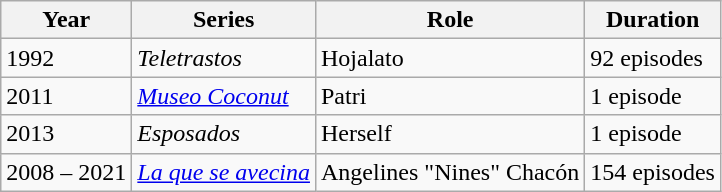<table class="wikitable">
<tr>
<th>Year</th>
<th>Series</th>
<th>Role</th>
<th>Duration</th>
</tr>
<tr>
<td>1992</td>
<td><em>Teletrastos</em></td>
<td>Hojalato</td>
<td>92 episodes</td>
</tr>
<tr>
<td>2011</td>
<td><em><a href='#'>Museo Coconut</a></em></td>
<td>Patri</td>
<td>1 episode</td>
</tr>
<tr>
<td>2013</td>
<td><em>Esposados</em></td>
<td>Herself</td>
<td>1 episode</td>
</tr>
<tr>
<td>2008 – 2021</td>
<td><em><a href='#'>La que se avecina</a></em></td>
<td>Angelines "Nines" Chacón</td>
<td>154 episodes</td>
</tr>
</table>
